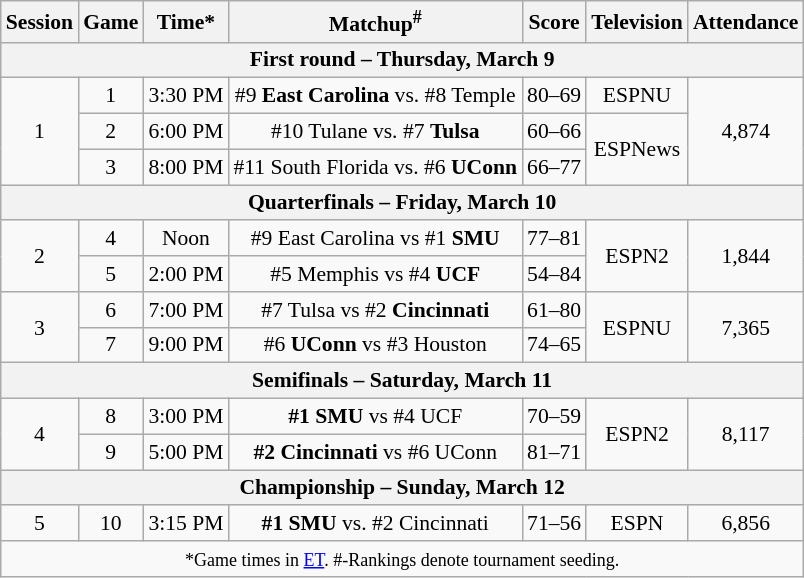<table class="wikitable" style="font-size:90%;text-align:center">
<tr>
<th>Session</th>
<th>Game</th>
<th>Time*</th>
<th>Matchup<sup>#</sup></th>
<th>Score</th>
<th>Television</th>
<th>Attendance</th>
</tr>
<tr>
<th colspan=7>First round – Thursday, March 9</th>
</tr>
<tr>
<td rowspan=3>1</td>
<td>1</td>
<td>3:30 PM</td>
<td>#9 <strong>East Carolina</strong> vs. #8 Temple</td>
<td>80–69</td>
<td>ESPNU</td>
<td rowspan=3>4,874</td>
</tr>
<tr>
<td>2</td>
<td>6:00 PM</td>
<td>#10 Tulane vs. #7 <strong>Tulsa</strong></td>
<td>60–66</td>
<td rowspan=2>ESPNews</td>
</tr>
<tr>
<td>3</td>
<td>8:00 PM</td>
<td>#11 South Florida vs. #6 <strong>UConn</strong></td>
<td>66–77</td>
</tr>
<tr>
<th colspan=7>Quarterfinals – Friday, March 10</th>
</tr>
<tr>
<td rowspan=2>2</td>
<td>4</td>
<td>Noon</td>
<td>#9 East Carolina vs #1 <strong>SMU</strong></td>
<td>77–81</td>
<td rowspan=2>ESPN2</td>
<td rowspan=2>1,844</td>
</tr>
<tr>
<td>5</td>
<td>2:00 PM</td>
<td>#5 Memphis vs #4 <strong>UCF</strong></td>
<td>54–84</td>
</tr>
<tr>
<td rowspan=2>3</td>
<td>6</td>
<td>7:00 PM</td>
<td>#7 Tulsa vs #2 <strong>Cincinnati</strong></td>
<td>61–80</td>
<td rowspan=2>ESPNU</td>
<td rowspan=2>7,365</td>
</tr>
<tr>
<td>7</td>
<td>9:00 PM</td>
<td>#6 <strong>UConn</strong> vs #3 Houston</td>
<td>74–65</td>
</tr>
<tr>
<th colspan=7>Semifinals – Saturday, March 11</th>
</tr>
<tr>
<td rowspan=2>4</td>
<td>8</td>
<td>3:00 PM</td>
<td><strong>#1 SMU</strong> vs #4 UCF</td>
<td>70–59</td>
<td rowspan=2>ESPN2</td>
<td rowspan=2>8,117</td>
</tr>
<tr>
<td>9</td>
<td>5:00 PM</td>
<td><strong>#2 Cincinnati</strong> vs #6 UConn</td>
<td>81–71</td>
</tr>
<tr>
<th colspan=7>Championship – Sunday, March 12</th>
</tr>
<tr>
<td>5</td>
<td>10</td>
<td>3:15 PM</td>
<td><strong>#1 SMU</strong> vs. #2 Cincinnati</td>
<td>71–56</td>
<td>ESPN</td>
<td>6,856</td>
</tr>
<tr>
<td colspan=7><small>*Game times in <a href='#'>ET</a>. #-Rankings denote tournament seeding.</small></td>
</tr>
</table>
